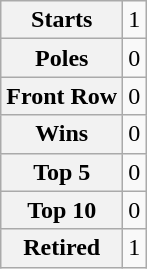<table class="wikitable" style="text-align:center">
<tr>
<th>Starts</th>
<td>1</td>
</tr>
<tr>
<th>Poles</th>
<td>0</td>
</tr>
<tr>
<th>Front Row</th>
<td>0</td>
</tr>
<tr>
<th>Wins</th>
<td>0</td>
</tr>
<tr>
<th>Top 5</th>
<td>0</td>
</tr>
<tr>
<th>Top 10</th>
<td>0</td>
</tr>
<tr>
<th>Retired</th>
<td>1</td>
</tr>
</table>
